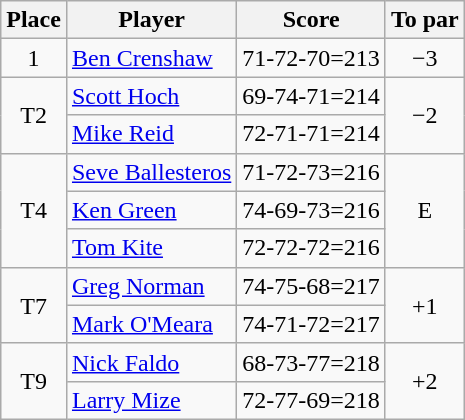<table class="wikitable">
<tr>
<th>Place</th>
<th>Player</th>
<th>Score</th>
<th>To par</th>
</tr>
<tr>
<td align=center>1</td>
<td> <a href='#'>Ben Crenshaw</a></td>
<td>71-72-70=213</td>
<td align=center>−3</td>
</tr>
<tr>
<td align=center rowspan=2>T2</td>
<td> <a href='#'>Scott Hoch</a></td>
<td>69-74-71=214</td>
<td align=center rowspan=2>−2</td>
</tr>
<tr>
<td> <a href='#'>Mike Reid</a></td>
<td>72-71-71=214</td>
</tr>
<tr>
<td align=center rowspan=3>T4</td>
<td> <a href='#'>Seve Ballesteros</a></td>
<td>71-72-73=216</td>
<td align=center rowspan=3>E</td>
</tr>
<tr>
<td> <a href='#'>Ken Green</a></td>
<td>74-69-73=216</td>
</tr>
<tr>
<td> <a href='#'>Tom Kite</a></td>
<td>72-72-72=216</td>
</tr>
<tr>
<td align=center rowspan=2>T7</td>
<td> <a href='#'>Greg Norman</a></td>
<td>74-75-68=217</td>
<td align=center rowspan=2>+1</td>
</tr>
<tr>
<td> <a href='#'>Mark O'Meara</a></td>
<td>74-71-72=217</td>
</tr>
<tr>
<td align=center rowspan=2>T9</td>
<td> <a href='#'>Nick Faldo</a></td>
<td>68-73-77=218</td>
<td align=center rowspan=2>+2</td>
</tr>
<tr>
<td> <a href='#'>Larry Mize</a></td>
<td>72-77-69=218</td>
</tr>
</table>
